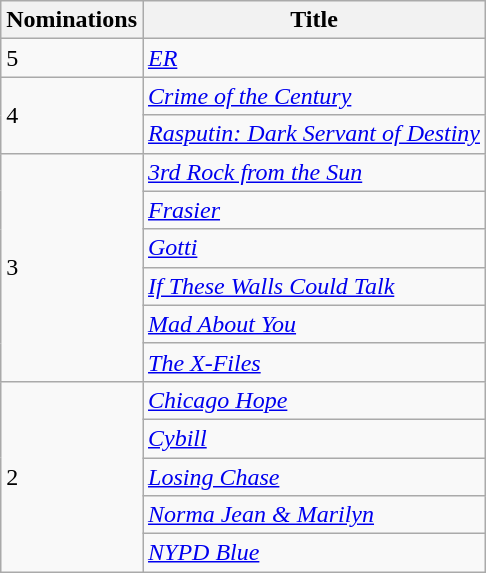<table class="wikitable">
<tr>
<th>Nominations</th>
<th>Title</th>
</tr>
<tr>
<td>5</td>
<td><em><a href='#'>ER</a></em></td>
</tr>
<tr>
<td rowspan="2">4</td>
<td><em><a href='#'>Crime of the Century</a></em></td>
</tr>
<tr>
<td><em><a href='#'>Rasputin: Dark Servant of Destiny</a></em></td>
</tr>
<tr>
<td rowspan="6">3</td>
<td><em><a href='#'>3rd Rock from the Sun</a></em></td>
</tr>
<tr>
<td><em><a href='#'>Frasier</a></em></td>
</tr>
<tr>
<td><em><a href='#'>Gotti</a></em></td>
</tr>
<tr>
<td><em><a href='#'>If These Walls Could Talk</a></em></td>
</tr>
<tr>
<td><em><a href='#'>Mad About You</a></em></td>
</tr>
<tr>
<td><em><a href='#'>The X-Files</a></em></td>
</tr>
<tr>
<td rowspan="5">2</td>
<td><em><a href='#'>Chicago Hope</a></em></td>
</tr>
<tr>
<td><em><a href='#'>Cybill</a></em></td>
</tr>
<tr>
<td><em><a href='#'>Losing Chase</a></em></td>
</tr>
<tr>
<td><em><a href='#'>Norma Jean & Marilyn</a></em></td>
</tr>
<tr>
<td><em><a href='#'>NYPD Blue</a></em></td>
</tr>
</table>
